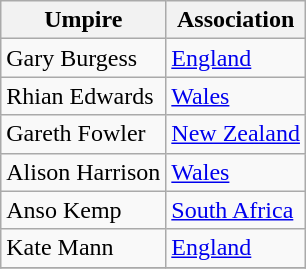<table class="wikitable collapsible">
<tr>
<th>Umpire</th>
<th>Association</th>
</tr>
<tr>
<td>Gary Burgess</td>
<td><a href='#'>England</a></td>
</tr>
<tr>
<td>Rhian Edwards</td>
<td><a href='#'>Wales</a></td>
</tr>
<tr>
<td>Gareth Fowler</td>
<td><a href='#'>New Zealand</a></td>
</tr>
<tr>
<td>Alison Harrison</td>
<td><a href='#'>Wales</a></td>
</tr>
<tr>
<td>Anso Kemp</td>
<td><a href='#'>South Africa</a></td>
</tr>
<tr>
<td>Kate Mann</td>
<td><a href='#'>England</a></td>
</tr>
<tr>
</tr>
</table>
